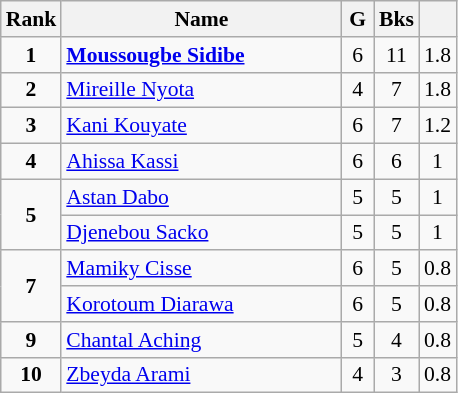<table class="wikitable" style="font-size:90%;">
<tr>
<th width=10px>Rank</th>
<th width=180px>Name</th>
<th width=15px>G</th>
<th width=10px>Bks</th>
<th width=10px></th>
</tr>
<tr align=center>
<td><strong>1</strong></td>
<td align=left> <strong><a href='#'>Moussougbe Sidibe</a></strong></td>
<td>6</td>
<td>11</td>
<td>1.8</td>
</tr>
<tr align=center>
<td><strong>2</strong></td>
<td align=left> <a href='#'>Mireille Nyota</a></td>
<td>4</td>
<td>7</td>
<td>1.8</td>
</tr>
<tr align=center>
<td><strong>3</strong></td>
<td align=left> <a href='#'>Kani Kouyate</a></td>
<td>6</td>
<td>7</td>
<td>1.2</td>
</tr>
<tr align=center>
<td><strong>4</strong></td>
<td align=left> <a href='#'>Ahissa Kassi</a></td>
<td>6</td>
<td>6</td>
<td>1</td>
</tr>
<tr align=center>
<td rowspan=2><strong>5</strong></td>
<td align=left> <a href='#'>Astan Dabo</a></td>
<td>5</td>
<td>5</td>
<td>1</td>
</tr>
<tr align=center>
<td align=left> <a href='#'>Djenebou Sacko</a></td>
<td>5</td>
<td>5</td>
<td>1</td>
</tr>
<tr align=center>
<td rowspan=2><strong>7</strong></td>
<td align=left> <a href='#'>Mamiky Cisse</a></td>
<td>6</td>
<td>5</td>
<td>0.8</td>
</tr>
<tr align=center>
<td align=left> <a href='#'>Korotoum Diarawa</a></td>
<td>6</td>
<td>5</td>
<td>0.8</td>
</tr>
<tr align=center>
<td><strong>9</strong></td>
<td align=left> <a href='#'>Chantal Aching</a></td>
<td>5</td>
<td>4</td>
<td>0.8</td>
</tr>
<tr align=center>
<td><strong>10</strong></td>
<td align=left> <a href='#'>Zbeyda Arami</a></td>
<td>4</td>
<td>3</td>
<td>0.8</td>
</tr>
</table>
